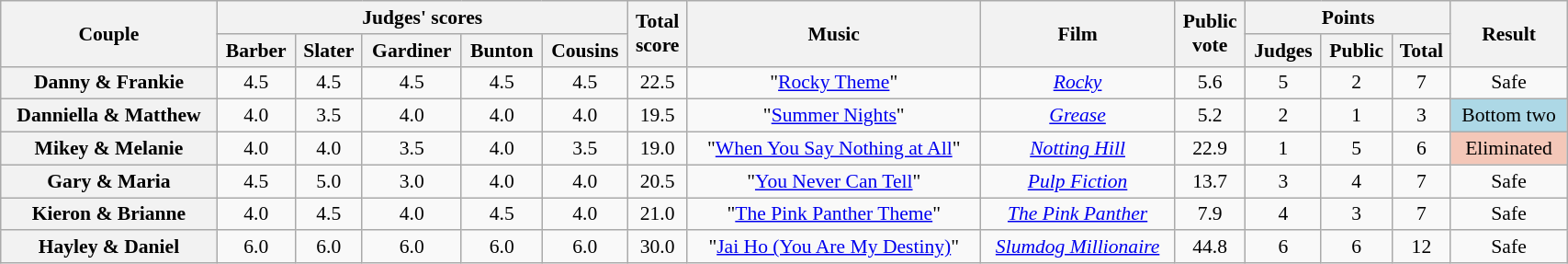<table class="wikitable sortable" style="text-align:center; ; font-size:90%; width:90%">
<tr>
<th scope="col" rowspan=2>Couple</th>
<th scope="col" colspan=5 class="unsortable">Judges' scores</th>
<th scope="col" rowspan=2>Total<br>score</th>
<th scope="col" rowspan=2 class="unsortable">Music</th>
<th scope="col" rowspan=2 class="unsortable">Film</th>
<th scope="col" rowspan=2>Public<br>vote</th>
<th scope="col" colspan=3>Points</th>
<th scope="col" rowspan=2 class="unsortable">Result</th>
</tr>
<tr>
<th class="unsortable">Barber</th>
<th class="unsortable">Slater</th>
<th class="unsortable">Gardiner</th>
<th class="unsortable">Bunton</th>
<th class="unsortable">Cousins</th>
<th class="unsortable">Judges</th>
<th class="unsortable">Public</th>
<th>Total</th>
</tr>
<tr>
<th scope="row">Danny & Frankie</th>
<td style="text-align:center;">4.5</td>
<td style="text-align:center;">4.5</td>
<td style="text-align:center;">4.5</td>
<td style="text-align:center;">4.5</td>
<td style="text-align:center;">4.5</td>
<td style="text-align:center;">22.5</td>
<td style="text-align:center;">"<a href='#'>Rocky Theme</a>"</td>
<td><em><a href='#'>Rocky</a></em></td>
<td>5.6</td>
<td style="text-align:center;">5</td>
<td style="text-align:center;">2</td>
<td style="text-align:center;">7</td>
<td style="text-align:center;">Safe</td>
</tr>
<tr>
<th scope="row">Danniella & Matthew</th>
<td style="text-align:center;">4.0</td>
<td style="text-align:center;">3.5</td>
<td style="text-align:center;">4.0</td>
<td style="text-align:center;">4.0</td>
<td style="text-align:center;">4.0</td>
<td style="text-align:center;">19.5</td>
<td style="text-align:center;">"<a href='#'>Summer Nights</a>"</td>
<td><em><a href='#'>Grease</a></em></td>
<td>5.2</td>
<td style="text-align:center;">2</td>
<td style="text-align:center;">1</td>
<td style="text-align:center;">3</td>
<td bgcolor=lightblue>Bottom two</td>
</tr>
<tr>
<th scope="row">Mikey & Melanie</th>
<td style="text-align:center;">4.0</td>
<td style="text-align:center;">4.0</td>
<td style="text-align:center;">3.5</td>
<td style="text-align:center;">4.0</td>
<td style="text-align:center;">3.5</td>
<td style="text-align:center;">19.0</td>
<td style="text-align:center;">"<a href='#'>When You Say Nothing at All</a>"</td>
<td><em><a href='#'>Notting Hill</a></em></td>
<td>22.9</td>
<td style="text-align:center;">1</td>
<td style="text-align:center;">5</td>
<td style="text-align:center;">6</td>
<td bgcolor="f4c7b8">Eliminated</td>
</tr>
<tr>
<th scope="row">Gary & Maria</th>
<td style="text-align:center;">4.5</td>
<td style="text-align:center;">5.0</td>
<td style="text-align:center;">3.0</td>
<td style="text-align:center;">4.0</td>
<td style="text-align:center;">4.0</td>
<td style="text-align:center;">20.5</td>
<td style="text-align:center;">"<a href='#'>You Never Can Tell</a>"</td>
<td><em><a href='#'>Pulp Fiction</a></em></td>
<td>13.7</td>
<td style="text-align:center;">3</td>
<td style="text-align:center;">4</td>
<td style="text-align:center;">7</td>
<td style="text-align:center;">Safe</td>
</tr>
<tr>
<th scope="row">Kieron & Brianne</th>
<td style="text-align:center;">4.0</td>
<td style="text-align:center;">4.5</td>
<td style="text-align:center;">4.0</td>
<td style="text-align:center;">4.5</td>
<td style="text-align:center;">4.0</td>
<td style="text-align:center;">21.0</td>
<td style="text-align:center;">"<a href='#'>The Pink Panther Theme</a>"</td>
<td><em><a href='#'>The Pink Panther</a></em></td>
<td>7.9</td>
<td style="text-align:center;">4</td>
<td style="text-align:center;">3</td>
<td style="text-align:center;">7</td>
<td style="text-align:center;">Safe</td>
</tr>
<tr>
<th scope="row">Hayley & Daniel</th>
<td style="text-align:center;">6.0</td>
<td style="text-align:center;">6.0</td>
<td style="text-align:center;">6.0</td>
<td style="text-align:center;">6.0</td>
<td style="text-align:center;">6.0</td>
<td style="text-align:center;">30.0</td>
<td style="text-align:center;">"<a href='#'>Jai Ho (You Are My Destiny)</a>"</td>
<td><em><a href='#'>Slumdog Millionaire</a></em></td>
<td>44.8</td>
<td style="text-align:center;">6</td>
<td style="text-align:center;">6</td>
<td style="text-align:center;">12</td>
<td style="text-align:center;">Safe</td>
</tr>
</table>
